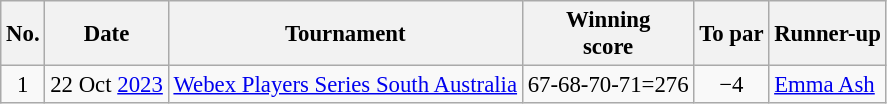<table class="wikitable" style="font-size:95%;">
<tr>
<th>No.</th>
<th>Date</th>
<th>Tournament</th>
<th>Winning<br>score</th>
<th>To par</th>
<th>Runner-up</th>
</tr>
<tr>
<td align=center>1</td>
<td align=right>22 Oct <a href='#'>2023</a></td>
<td><a href='#'>Webex Players Series South Australia</a></td>
<td align=right>67-68-70-71=276</td>
<td align=center>−4</td>
<td> <a href='#'>Emma Ash</a></td>
</tr>
</table>
